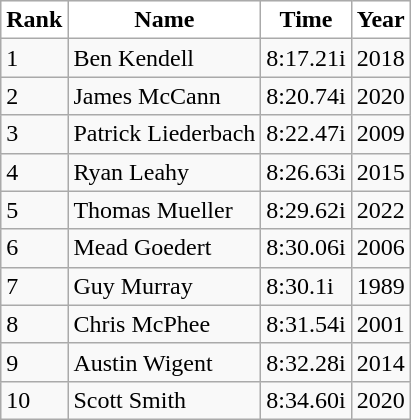<table class="wikitable">
<tr>
<th style="background:white">Rank</th>
<th style="background:white">Name</th>
<th style="background:white">Time</th>
<th style="background:white">Year</th>
</tr>
<tr>
<td>1</td>
<td>Ben Kendell</td>
<td>8:17.21i</td>
<td>2018</td>
</tr>
<tr>
<td>2</td>
<td>James McCann</td>
<td>8:20.74i</td>
<td>2020</td>
</tr>
<tr>
<td>3</td>
<td>Patrick Liederbach</td>
<td>8:22.47i</td>
<td>2009</td>
</tr>
<tr>
<td>4</td>
<td>Ryan Leahy</td>
<td>8:26.63i</td>
<td>2015</td>
</tr>
<tr>
<td>5</td>
<td>Thomas Mueller</td>
<td>8:29.62i</td>
<td>2022</td>
</tr>
<tr>
<td>6</td>
<td>Mead Goedert</td>
<td>8:30.06i</td>
<td>2006</td>
</tr>
<tr>
<td>7</td>
<td>Guy Murray</td>
<td>8:30.1i</td>
<td>1989</td>
</tr>
<tr>
<td>8</td>
<td>Chris McPhee</td>
<td>8:31.54i</td>
<td>2001</td>
</tr>
<tr>
<td>9</td>
<td>Austin Wigent</td>
<td>8:32.28i</td>
<td>2014</td>
</tr>
<tr>
<td>10</td>
<td>Scott Smith</td>
<td>8:34.60i</td>
<td>2020</td>
</tr>
</table>
